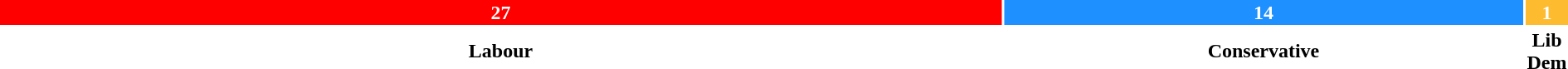<table style="width:100%; text-align:center;">
<tr style="color:white;">
<td style="background:red; width:64.29%;"><strong>27</strong></td>
<td style="background:dodgerblue; width:33.33%;"><strong>14</strong></td>
<td style="background:#FDBB30; width:2.38%;"><strong>1</strong></td>
</tr>
<tr>
<td><span><strong>Labour</strong></span></td>
<td><span><strong>Conservative</strong></span></td>
<td><span><strong>Lib Dem</strong></span></td>
</tr>
</table>
